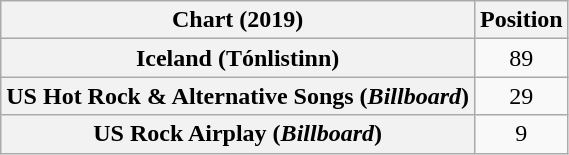<table class="wikitable plainrowheaders" style="text-align:center">
<tr>
<th scope="col">Chart (2019)</th>
<th scope="col">Position</th>
</tr>
<tr>
<th scope="row">Iceland (Tónlistinn)</th>
<td>89</td>
</tr>
<tr>
<th scope="row">US Hot Rock & Alternative Songs (<em>Billboard</em>)</th>
<td>29</td>
</tr>
<tr>
<th scope="row">US Rock Airplay (<em>Billboard</em>)</th>
<td>9</td>
</tr>
</table>
